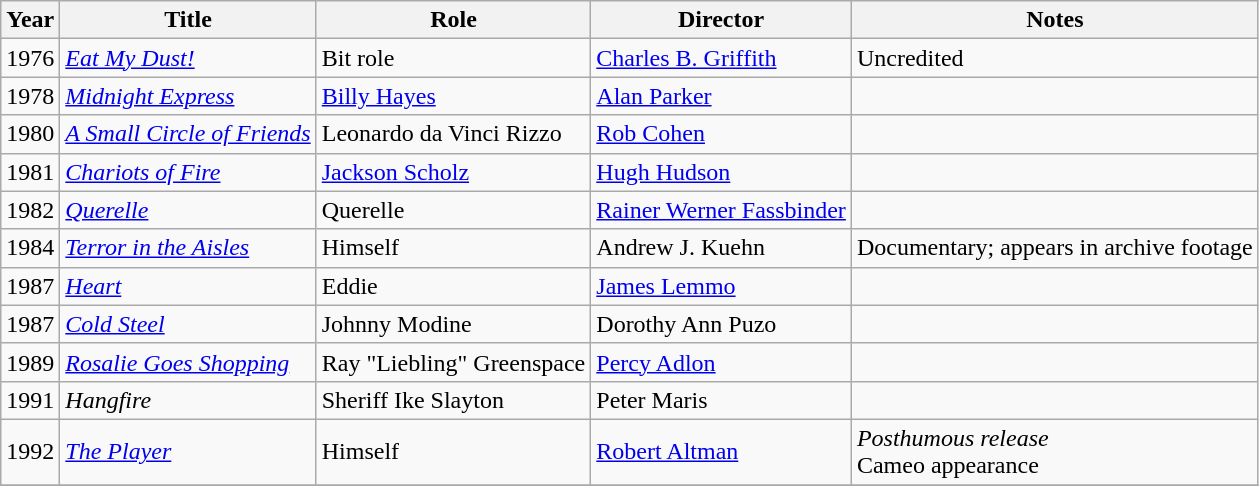<table class="wikitable sortable">
<tr>
<th>Year</th>
<th>Title</th>
<th>Role</th>
<th>Director</th>
<th>Notes</th>
</tr>
<tr>
<td>1976</td>
<td><em><a href='#'>Eat My Dust!</a></em></td>
<td>Bit role</td>
<td><a href='#'>Charles B. Griffith</a></td>
<td>Uncredited</td>
</tr>
<tr>
<td>1978</td>
<td><em><a href='#'>Midnight Express</a></em></td>
<td><a href='#'>Billy Hayes</a></td>
<td><a href='#'>Alan Parker</a></td>
<td></td>
</tr>
<tr>
<td>1980</td>
<td><em><a href='#'>A Small Circle of Friends</a></em></td>
<td>Leonardo da Vinci Rizzo</td>
<td><a href='#'>Rob Cohen</a></td>
<td></td>
</tr>
<tr>
<td>1981</td>
<td><em><a href='#'>Chariots of Fire</a></em></td>
<td><a href='#'>Jackson Scholz</a></td>
<td><a href='#'>Hugh Hudson</a></td>
<td></td>
</tr>
<tr>
<td>1982</td>
<td><em><a href='#'>Querelle</a></em></td>
<td>Querelle</td>
<td><a href='#'>Rainer Werner Fassbinder</a></td>
<td></td>
</tr>
<tr>
<td>1984</td>
<td><em><a href='#'>Terror in the Aisles</a></em></td>
<td>Himself</td>
<td>Andrew J. Kuehn</td>
<td>Documentary; appears in archive footage</td>
</tr>
<tr>
<td>1987</td>
<td><em><a href='#'>Heart</a></em></td>
<td>Eddie</td>
<td><a href='#'>James Lemmo</a></td>
<td></td>
</tr>
<tr>
<td>1987</td>
<td><em><a href='#'>Cold Steel</a></em></td>
<td>Johnny Modine</td>
<td>Dorothy Ann Puzo</td>
<td></td>
</tr>
<tr>
<td>1989</td>
<td><em><a href='#'>Rosalie Goes Shopping</a></em></td>
<td>Ray "Liebling" Greenspace</td>
<td><a href='#'>Percy Adlon</a></td>
<td></td>
</tr>
<tr>
<td>1991</td>
<td><em>Hangfire</em></td>
<td>Sheriff Ike Slayton</td>
<td>Peter Maris</td>
<td></td>
</tr>
<tr>
<td>1992</td>
<td><em><a href='#'>The Player</a></em></td>
<td>Himself</td>
<td><a href='#'>Robert Altman</a></td>
<td><em>Posthumous release</em><br>Cameo appearance</td>
</tr>
<tr>
</tr>
</table>
